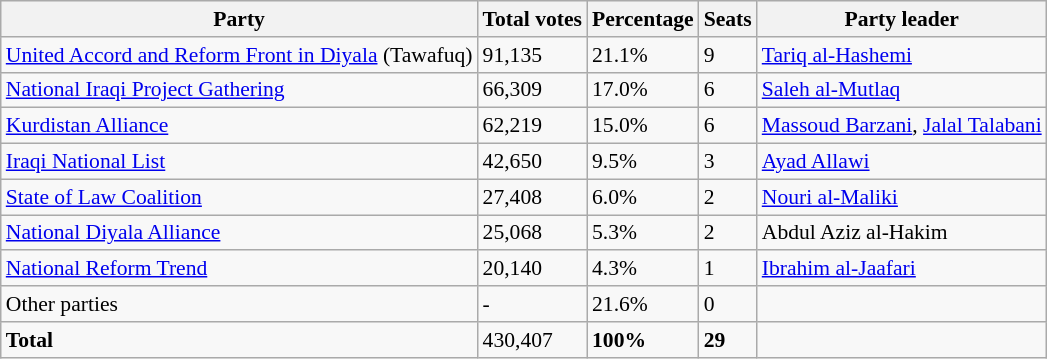<table class="wikitable" style="border:1px solid #8888aa; background:#f8f8f8; padding:0; font-size:90%;">
<tr>
<th>Party</th>
<th>Total votes</th>
<th>Percentage</th>
<th>Seats</th>
<th>Party leader</th>
</tr>
<tr>
<td><a href='#'>United Accord and Reform Front in Diyala</a> (Tawafuq)</td>
<td>91,135</td>
<td>21.1%</td>
<td>9</td>
<td><a href='#'>Tariq al-Hashemi</a></td>
</tr>
<tr>
<td><a href='#'>National Iraqi Project Gathering</a></td>
<td>66,309</td>
<td>17.0%</td>
<td>6</td>
<td><a href='#'>Saleh al-Mutlaq</a></td>
</tr>
<tr>
<td><a href='#'>Kurdistan Alliance</a></td>
<td>62,219</td>
<td>15.0%</td>
<td>6</td>
<td><a href='#'>Massoud Barzani</a>, <a href='#'>Jalal Talabani</a></td>
</tr>
<tr>
<td><a href='#'>Iraqi National List</a></td>
<td>42,650</td>
<td>9.5%</td>
<td>3</td>
<td><a href='#'>Ayad Allawi</a></td>
</tr>
<tr>
<td><a href='#'>State of Law Coalition</a></td>
<td>27,408</td>
<td>6.0%</td>
<td>2</td>
<td><a href='#'>Nouri al-Maliki</a></td>
</tr>
<tr>
<td><a href='#'>National Diyala Alliance</a></td>
<td>25,068</td>
<td>5.3%</td>
<td>2</td>
<td>Abdul Aziz al-Hakim</td>
</tr>
<tr>
<td><a href='#'>National Reform Trend</a></td>
<td>20,140</td>
<td>4.3%</td>
<td>1</td>
<td><a href='#'>Ibrahim al-Jaafari</a></td>
</tr>
<tr>
<td>Other parties</td>
<td>-</td>
<td>21.6%</td>
<td>0</td>
<td></td>
</tr>
<tr>
<td><strong>Total</strong></td>
<td>430,407</td>
<td><strong>100%</strong></td>
<td><strong>29</strong></td>
<td></td>
</tr>
</table>
